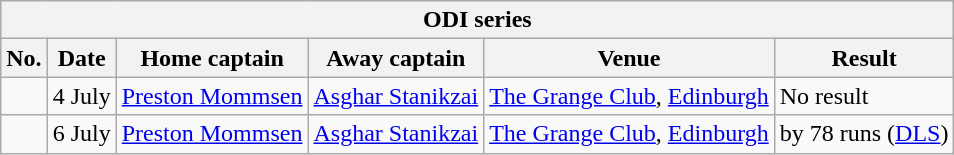<table class="wikitable">
<tr>
<th colspan="6">ODI series</th>
</tr>
<tr>
<th>No.</th>
<th>Date</th>
<th>Home captain</th>
<th>Away captain</th>
<th>Venue</th>
<th>Result</th>
</tr>
<tr>
<td></td>
<td>4 July</td>
<td><a href='#'>Preston Mommsen</a></td>
<td><a href='#'>Asghar Stanikzai</a></td>
<td><a href='#'>The Grange Club</a>, <a href='#'>Edinburgh</a></td>
<td>No result</td>
</tr>
<tr>
<td></td>
<td>6 July</td>
<td><a href='#'>Preston Mommsen</a></td>
<td><a href='#'>Asghar Stanikzai</a></td>
<td><a href='#'>The Grange Club</a>, <a href='#'>Edinburgh</a></td>
<td> by 78 runs (<a href='#'>DLS</a>)</td>
</tr>
</table>
